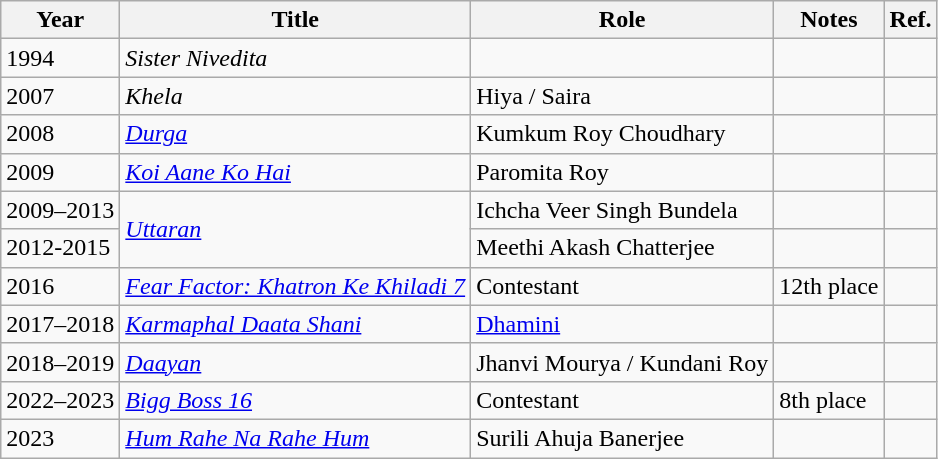<table class="wikitable">
<tr>
<th>Year</th>
<th>Title</th>
<th>Role</th>
<th>Notes</th>
<th>Ref.</th>
</tr>
<tr>
<td>1994</td>
<td><em>Sister Nivedita</em></td>
<td></td>
<td></td>
<td></td>
</tr>
<tr>
<td>2007</td>
<td><em>Khela</em></td>
<td>Hiya / Saira</td>
<td></td>
<td></td>
</tr>
<tr>
<td>2008</td>
<td><em><a href='#'>Durga</a></em></td>
<td>Kumkum Roy Choudhary</td>
<td></td>
<td></td>
</tr>
<tr>
<td>2009</td>
<td><em><a href='#'>Koi Aane Ko Hai</a></em></td>
<td>Paromita Roy</td>
<td></td>
<td></td>
</tr>
<tr>
<td>2009–2013</td>
<td rowspan = "2"><em><a href='#'>Uttaran</a></em></td>
<td>Ichcha Veer Singh Bundela</td>
<td></td>
<td></td>
</tr>
<tr>
<td>2012-2015</td>
<td>Meethi Akash Chatterjee</td>
<td></td>
<td></td>
</tr>
<tr>
<td>2016</td>
<td><em><a href='#'>Fear Factor: Khatron Ke Khiladi 7</a></em></td>
<td>Contestant</td>
<td>12th place</td>
<td></td>
</tr>
<tr>
<td>2017–2018</td>
<td><em><a href='#'>Karmaphal Daata Shani</a></em></td>
<td><a href='#'>Dhamini</a></td>
<td></td>
<td></td>
</tr>
<tr>
<td>2018–2019</td>
<td><em><a href='#'>Daayan</a></em></td>
<td>Jhanvi Mourya / Kundani Roy</td>
<td></td>
<td></td>
</tr>
<tr>
<td>2022–2023</td>
<td><em><a href='#'>Bigg Boss 16</a></em></td>
<td>Contestant</td>
<td>8th place</td>
<td></td>
</tr>
<tr>
<td>2023</td>
<td><em><a href='#'>Hum Rahe Na Rahe Hum</a></em></td>
<td>Surili Ahuja Banerjee</td>
<td></td>
<td></td>
</tr>
</table>
